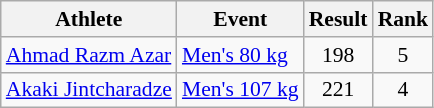<table class="wikitable" style="font-size:90%">
<tr>
<th>Athlete</th>
<th>Event</th>
<th>Result</th>
<th>Rank</th>
</tr>
<tr align=center>
<td align=left><a href='#'>Ahmad Razm Azar</a></td>
<td align=left><a href='#'>Men's 80 kg</a></td>
<td>198</td>
<td>5</td>
</tr>
<tr align=center>
<td align=left><a href='#'>Akaki Jintcharadze</a></td>
<td align=left><a href='#'>Men's 107 kg</a></td>
<td>221</td>
<td>4</td>
</tr>
</table>
